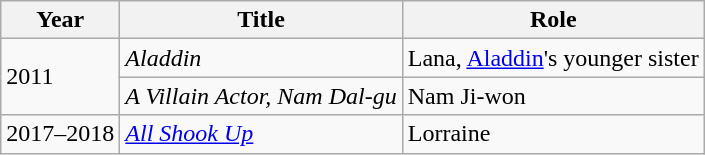<table class="wikitable sortable">
<tr>
<th>Year</th>
<th>Title</th>
<th>Role</th>
</tr>
<tr>
<td rowspan=2>2011</td>
<td><em>Aladdin</em></td>
<td>Lana, <a href='#'>Aladdin</a>'s younger sister</td>
</tr>
<tr>
<td><em>A Villain Actor, Nam Dal-gu</em></td>
<td>Nam Ji-won</td>
</tr>
<tr>
<td>2017–2018</td>
<td><em><a href='#'>All Shook Up</a></em></td>
<td>Lorraine</td>
</tr>
</table>
